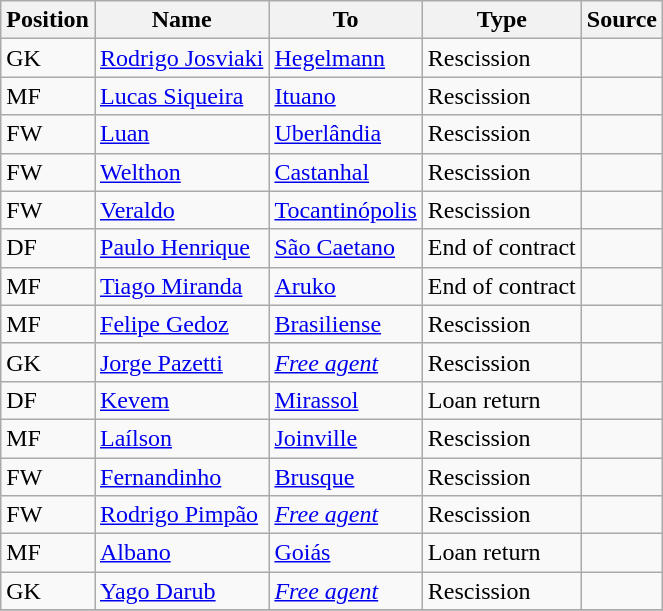<table class="wikitable" style="text-align:"width:100px"; font-size:95%; width:35%;">
<tr>
<th style="background:#00000; color:black; text-align:center;">Position</th>
<th style="background:#00000; color:black; text-align:center;">Name</th>
<th style="background:#00000; color:black; text-align:center;">To</th>
<th style="background:#00000; color:black; text-align:center;">Type</th>
<th style="background:#00000; color:black; text-align:center;">Source</th>
</tr>
<tr>
<td>GK</td>
<td><a href='#'>Rodrigo Josviaki</a></td>
<td> <a href='#'>Hegelmann</a></td>
<td>Rescission</td>
<td></td>
</tr>
<tr>
<td>MF</td>
<td><a href='#'>Lucas Siqueira</a></td>
<td> <a href='#'>Ituano</a></td>
<td>Rescission</td>
<td></td>
</tr>
<tr>
<td>FW</td>
<td><a href='#'>Luan</a> </td>
<td> <a href='#'>Uberlândia</a></td>
<td>Rescission</td>
<td></td>
</tr>
<tr>
<td>FW</td>
<td><a href='#'>Welthon</a></td>
<td> <a href='#'>Castanhal</a></td>
<td>Rescission</td>
<td></td>
</tr>
<tr>
<td>FW</td>
<td><a href='#'>Veraldo</a> </td>
<td> <a href='#'>Tocantinópolis</a></td>
<td>Rescission</td>
<td></td>
</tr>
<tr>
<td>DF</td>
<td><a href='#'>Paulo Henrique</a> </td>
<td> <a href='#'>São Caetano</a></td>
<td>End of contract</td>
<td></td>
</tr>
<tr>
<td>MF</td>
<td><a href='#'>Tiago Miranda</a> </td>
<td> <a href='#'>Aruko</a></td>
<td>End of contract</td>
<td></td>
</tr>
<tr>
<td>MF</td>
<td><a href='#'>Felipe Gedoz</a> </td>
<td> <a href='#'>Brasiliense</a></td>
<td>Rescission</td>
<td></td>
</tr>
<tr>
<td>GK</td>
<td><a href='#'>Jorge Pazetti</a></td>
<td><em><a href='#'>Free agent</a></em></td>
<td>Rescission</td>
<td></td>
</tr>
<tr>
<td>DF</td>
<td><a href='#'>Kevem</a></td>
<td> <a href='#'>Mirassol</a></td>
<td>Loan return</td>
<td></td>
</tr>
<tr>
<td>MF</td>
<td><a href='#'>Laílson</a> </td>
<td> <a href='#'>Joinville</a></td>
<td>Rescission</td>
<td></td>
</tr>
<tr>
<td>FW</td>
<td><a href='#'>Fernandinho</a> </td>
<td> <a href='#'>Brusque</a></td>
<td>Rescission</td>
<td></td>
</tr>
<tr>
<td>FW</td>
<td><a href='#'>Rodrigo Pimpão</a></td>
<td><em><a href='#'>Free agent</a></em></td>
<td>Rescission</td>
<td></td>
</tr>
<tr>
<td>MF</td>
<td><a href='#'>Albano</a></td>
<td> <a href='#'>Goiás</a></td>
<td>Loan return</td>
<td></td>
</tr>
<tr>
<td>GK</td>
<td><a href='#'>Yago Darub</a></td>
<td><em><a href='#'>Free agent</a></em></td>
<td>Rescission</td>
<td></td>
</tr>
<tr>
</tr>
</table>
